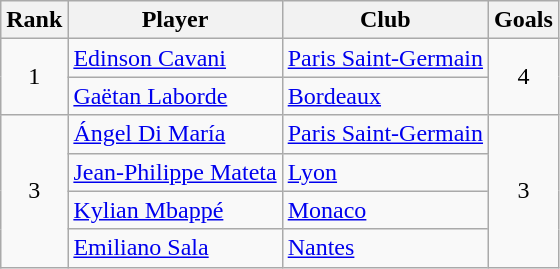<table class="wikitable sortable" style="text-align:center">
<tr>
<th>Rank</th>
<th>Player</th>
<th>Club</th>
<th>Goals</th>
</tr>
<tr>
<td rowspan="2">1</td>
<td align="left"> <a href='#'>Edinson Cavani</a></td>
<td align="left"><a href='#'>Paris Saint-Germain</a></td>
<td rowspan="2">4</td>
</tr>
<tr>
<td align="left"> <a href='#'>Gaëtan Laborde</a></td>
<td align="left"><a href='#'>Bordeaux</a></td>
</tr>
<tr>
<td rowspan="4">3</td>
<td align="left"> <a href='#'>Ángel Di María</a></td>
<td align="left"><a href='#'>Paris Saint-Germain</a></td>
<td rowspan="4">3</td>
</tr>
<tr>
<td align="left"> <a href='#'>Jean-Philippe Mateta</a></td>
<td align="left"><a href='#'>Lyon</a></td>
</tr>
<tr>
<td align="left"> <a href='#'>Kylian Mbappé</a></td>
<td align="left"><a href='#'>Monaco</a></td>
</tr>
<tr>
<td align="left"> <a href='#'>Emiliano Sala</a></td>
<td align="left"><a href='#'>Nantes</a></td>
</tr>
</table>
